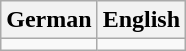<table class="wikitable">
<tr>
<th>German</th>
<th>English</th>
</tr>
<tr>
<td></td>
<td></td>
</tr>
</table>
